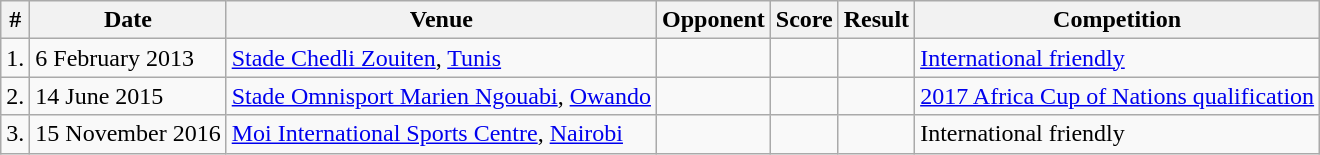<table class="wikitable sortable collapsible collapsed">
<tr>
<th>#</th>
<th>Date</th>
<th>Venue</th>
<th>Opponent</th>
<th>Score</th>
<th>Result</th>
<th>Competition</th>
</tr>
<tr>
<td>1.</td>
<td>6 February 2013</td>
<td><a href='#'>Stade Chedli Zouiten</a>, <a href='#'>Tunis</a></td>
<td></td>
<td></td>
<td></td>
<td><a href='#'>International friendly</a></td>
</tr>
<tr>
<td>2.</td>
<td>14 June 2015</td>
<td><a href='#'>Stade Omnisport Marien Ngouabi</a>, <a href='#'>Owando</a></td>
<td></td>
<td></td>
<td></td>
<td><a href='#'>2017 Africa Cup of Nations qualification</a></td>
</tr>
<tr>
<td>3.</td>
<td>15 November 2016</td>
<td><a href='#'>Moi International Sports Centre</a>, <a href='#'>Nairobi</a></td>
<td></td>
<td></td>
<td></td>
<td>International friendly</td>
</tr>
</table>
